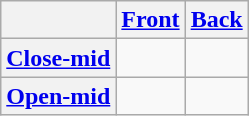<table class="wikitable" style="text-align:center">
<tr>
<th></th>
<th><a href='#'>Front</a></th>
<th><a href='#'>Back</a></th>
</tr>
<tr>
<th><a href='#'>Close-mid</a></th>
<td></td>
<td></td>
</tr>
<tr>
<th><a href='#'>Open-mid</a></th>
<td></td>
<td></td>
</tr>
</table>
